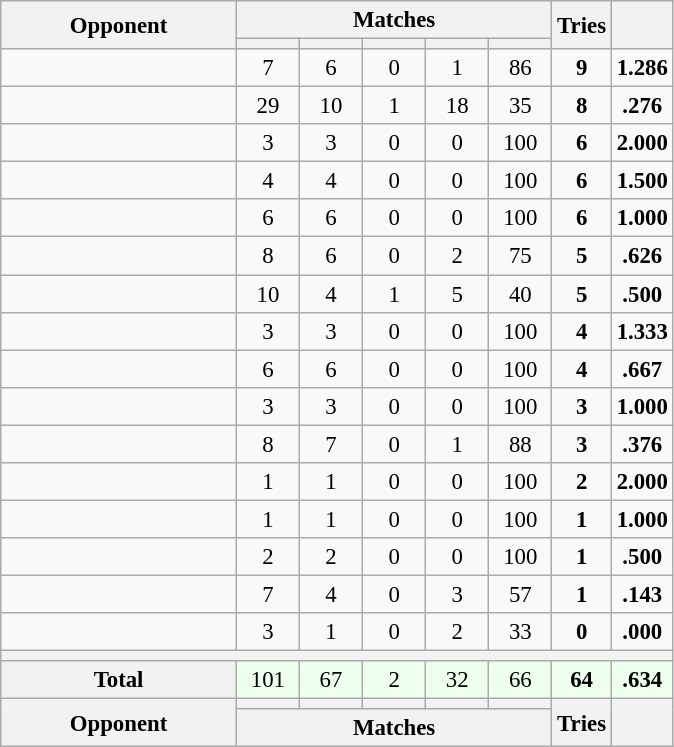<table class="wikitable" style="font-size:95%">
<tr>
<th rowspan=2 width="150">Opponent</th>
<th colspan=5>Matches</th>
<th rowspan=2>Tries</th>
<th rowspan=2></th>
</tr>
<tr>
<th></th>
<th></th>
<th></th>
<th></th>
<th></th>
</tr>
<tr>
<td></td>
<td align=center width="35">7</td>
<td align=center width="35">6</td>
<td align=center width="35">0</td>
<td align=center width="35">1</td>
<td align=center width="35">86</td>
<td align=center><strong>9</strong></td>
<td align=center><strong>1.286</strong></td>
</tr>
<tr>
<td></td>
<td align=center width="35">29</td>
<td align=center width="35">10</td>
<td align=center width="35">1</td>
<td align=center width="35">18</td>
<td align=center width="35">35</td>
<td align=center><strong>8</strong></td>
<td align=center><strong>.276</strong></td>
</tr>
<tr>
<td></td>
<td align=center width="35">3</td>
<td align=center width="35">3</td>
<td align=center width="35">0</td>
<td align=center width="35">0</td>
<td align=center width="35">100</td>
<td align=center><strong>6</strong></td>
<td align=center><strong>2.000</strong></td>
</tr>
<tr>
<td></td>
<td align=center width="35">4</td>
<td align=center width="35">4</td>
<td align=center width="35">0</td>
<td align=center width="35">0</td>
<td align=center width="35">100</td>
<td align=center><strong>6</strong></td>
<td align=center><strong>1.500</strong></td>
</tr>
<tr>
<td></td>
<td align=center width="35">6</td>
<td align=center width="35">6</td>
<td align=center width="35">0</td>
<td align=center width="35">0</td>
<td align=center width="35">100</td>
<td align=center><strong>6</strong></td>
<td align=center><strong>1.000</strong></td>
</tr>
<tr>
<td></td>
<td align=center width="35">8</td>
<td align=center width="35">6</td>
<td align=center width="35">0</td>
<td align=center width="35">2</td>
<td align=center width="35">75</td>
<td align=center><strong>5</strong></td>
<td align=center><strong>.626</strong></td>
</tr>
<tr>
<td></td>
<td align=center width="35">10</td>
<td align=center width="35">4</td>
<td align=center width="35">1</td>
<td align=center width="35">5</td>
<td align=center width="35">40</td>
<td align=center><strong>5</strong></td>
<td align=center><strong>.500</strong></td>
</tr>
<tr>
<td></td>
<td align=center width="35">3</td>
<td align=center width="35">3</td>
<td align=center width="35">0</td>
<td align=center width="35">0</td>
<td align=center width="35">100</td>
<td align=center><strong>4</strong></td>
<td align=center><strong>1.333</strong></td>
</tr>
<tr>
<td></td>
<td align=center width="35">6</td>
<td align=center width="35">6</td>
<td align=center width="35">0</td>
<td align=center width="35">0</td>
<td align=center width="35">100</td>
<td align=center><strong>4</strong></td>
<td align=center><strong>.667</strong></td>
</tr>
<tr>
<td></td>
<td align=center width="35">3</td>
<td align=center width="35">3</td>
<td align=center width="35">0</td>
<td align=center width="35">0</td>
<td align=center width="35">100</td>
<td align=center><strong>3</strong></td>
<td align=center><strong>1.000</strong></td>
</tr>
<tr>
<td></td>
<td align=center width="35">8</td>
<td align=center width="35">7</td>
<td align=center width="35">0</td>
<td align=center width="35">1</td>
<td align=center width="35">88</td>
<td align=center><strong>3</strong></td>
<td align=center><strong>.376</strong></td>
</tr>
<tr>
<td></td>
<td align=center width="35">1</td>
<td align=center width="35">1</td>
<td align=center width="35">0</td>
<td align=center width="35">0</td>
<td align=center width="35">100</td>
<td align=center><strong>2</strong></td>
<td align=center><strong>2.000</strong></td>
</tr>
<tr>
<td></td>
<td align=center width="35">1</td>
<td align=center width="35">1</td>
<td align=center width="35">0</td>
<td align=center width="35">0</td>
<td align=center width="35">100</td>
<td align=center><strong>1</strong></td>
<td align=center><strong>1.000</strong></td>
</tr>
<tr>
<td></td>
<td align=center width="35">2</td>
<td align=center width="35">2</td>
<td align=center width="35">0</td>
<td align=center width="35">0</td>
<td align=center width="35">100</td>
<td align=center><strong>1</strong></td>
<td align=center><strong>.500</strong></td>
</tr>
<tr>
<td></td>
<td align=center width="35">7</td>
<td align=center width="35">4</td>
<td align=center width="35">0</td>
<td align=center width="35">3</td>
<td align=center width="35">57</td>
<td align=center><strong>1</strong></td>
<td align=center><strong>.143</strong></td>
</tr>
<tr>
<td></td>
<td align=center width="35">3</td>
<td align=center width="35">1</td>
<td align=center width="35">0</td>
<td align=center width="35">2</td>
<td align=center width="35">33</td>
<td align=center><strong>0</strong></td>
<td align=center><strong>.000</strong></td>
</tr>
<tr>
<th colspan=8></th>
</tr>
<tr>
<th>Total</th>
<td align=center bgcolor=#EEFFEE>101</td>
<td align=center bgcolor=#EEFFEE>67</td>
<td align=center bgcolor=#EEFFEE>2</td>
<td align=center bgcolor=#EEFFEE>32</td>
<td align=center bgcolor=#EEFFEE>66</td>
<td align=center bgcolor=#EEFFEE><strong>64</strong></td>
<td align=center bgcolor=#EEFFEE><strong>.634</strong></td>
</tr>
<tr>
<th rowspan=2 width="150">Opponent</th>
<th></th>
<th></th>
<th></th>
<th></th>
<th></th>
<th rowspan=2>Tries</th>
<th rowspan=2></th>
</tr>
<tr>
<th colspan=5>Matches</th>
</tr>
</table>
